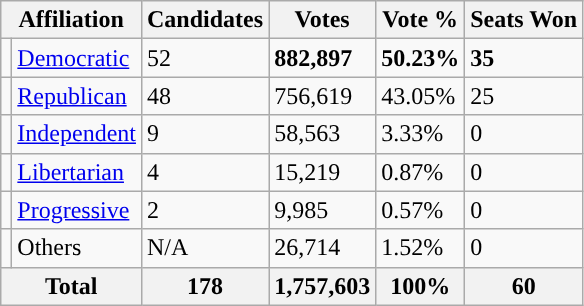<table class="wikitable">
<tr>
<th colspan="2">Affiliation</th>
<th>Candidates</th>
<th>Votes</th>
<th>Vote %</th>
<th>Seats Won</th>
</tr>
<tr>
<td style="background-color:"></td>
<td><a href='#'>Democratic</a></td>
<td>52</td>
<td><strong>882,897</strong></td>
<td><strong>50.23%</strong></td>
<td><strong>35</strong></td>
</tr>
<tr>
<td style="background-color:"></td>
<td><a href='#'>Republican</a></td>
<td>48</td>
<td>756,619</td>
<td>43.05%</td>
<td>25</td>
</tr>
<tr>
<td style="background-color:"></td>
<td><a href='#'>Independent</a></td>
<td>9</td>
<td>58,563</td>
<td>3.33%</td>
<td>0</td>
</tr>
<tr>
<td style="background-color:"></td>
<td><a href='#'>Libertarian</a></td>
<td>4</td>
<td>15,219</td>
<td>0.87%</td>
<td>0</td>
</tr>
<tr>
<td style="background-color:"></td>
<td><a href='#'>Progressive</a></td>
<td>2</td>
<td>9,985</td>
<td>0.57%</td>
<td>0</td>
</tr>
<tr>
<td></td>
<td>Others</td>
<td>N/A</td>
<td>26,714</td>
<td>1.52%</td>
<td>0</td>
</tr>
<tr>
<th colspan="2">Total</th>
<th>178</th>
<th>1,757,603</th>
<th>100%</th>
<th>60</th>
</tr>
</table>
